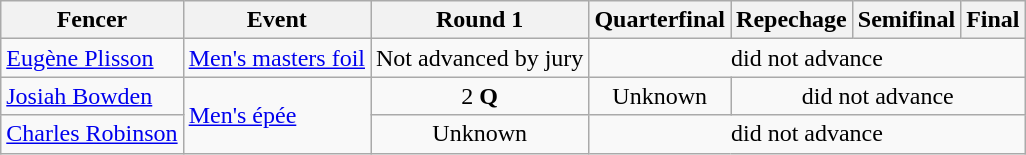<table class="wikitable sortable" style="text-align:center">
<tr>
<th>Fencer</th>
<th>Event</th>
<th>Round 1</th>
<th>Quarterfinal</th>
<th>Repechage</th>
<th>Semifinal</th>
<th>Final</th>
</tr>
<tr>
<td align=left><a href='#'>Eugène Plisson</a></td>
<td align=left><a href='#'>Men's masters foil</a></td>
<td>Not advanced by jury</td>
<td colspan=4>did not advance</td>
</tr>
<tr>
<td align=left><a href='#'>Josiah Bowden</a></td>
<td align=left rowspan=2><a href='#'>Men's épée</a></td>
<td>2 <strong>Q</strong></td>
<td>Unknown</td>
<td colspan=3>did not advance</td>
</tr>
<tr>
<td align=left><a href='#'>Charles Robinson</a></td>
<td>Unknown</td>
<td colspan=4>did not advance</td>
</tr>
</table>
